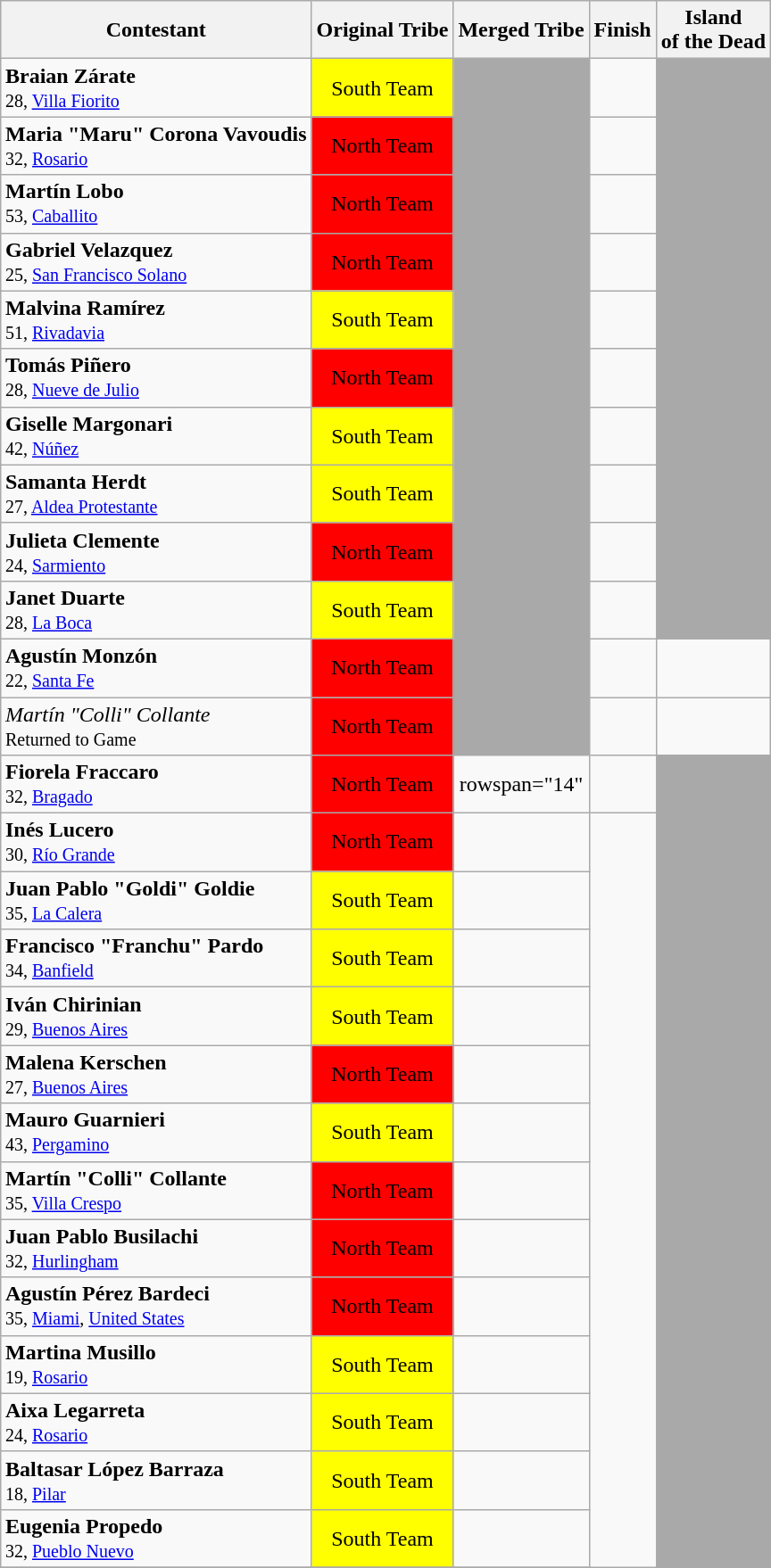<table class="wikitable" style="margin:auto; text-align:center">
<tr>
<th>Contestant</th>
<th>Original Tribe</th>
<th>Merged Tribe</th>
<th>Finish</th>
<th>Island<br>of the Dead</th>
</tr>
<tr>
<td style="text-align: left;"><strong>Braian Zárate</strong><br><small>28, <a href='#'>Villa Fiorito</a></small></td>
<td bgcolor="yellow">South Team</td>
<td rowspan="12" bgcolor="darkgray"></td>
<td></td>
<td rowspan="10" bgcolor="darkgray"></td>
</tr>
<tr>
<td style="text-align: left;"><strong>Maria "Maru" Corona Vavoudis</strong><br><small>32, <a href='#'>Rosario</a></small></td>
<td bgcolor="red">North Team</td>
<td></td>
</tr>
<tr>
<td style="text-align: left;"><strong>Martín Lobo</strong><br><small>53, <a href='#'>Caballito</a></small></td>
<td bgcolor="red">North Team</td>
<td></td>
</tr>
<tr>
<td style="text-align: left;"><strong>Gabriel Velazquez</strong><br><small>25, <a href='#'>San Francisco Solano</a></small></td>
<td bgcolor="red">North Team</td>
<td></td>
</tr>
<tr>
<td style="text-align: left;"><strong>Malvina Ramírez</strong><br><small>51, <a href='#'>Rivadavia</a></small></td>
<td bgcolor="yellow">South Team</td>
<td></td>
</tr>
<tr>
<td style="text-align: left;"><strong>Tomás Piñero</strong><br><small>28, <a href='#'>Nueve de Julio</a></small></td>
<td bgcolor="red">North Team</td>
<td></td>
</tr>
<tr>
<td style="text-align: left;"><strong>Giselle Margonari</strong><br><small>42, <a href='#'>Núñez</a></small></td>
<td bgcolor="yellow">South Team </td>
<td></td>
</tr>
<tr>
<td style="text-align: left;"><strong>Samanta Herdt</strong><br><small>27, <a href='#'>Aldea Protestante</a></small></td>
<td bgcolor="yellow">South Team</td>
<td></td>
</tr>
<tr>
<td style="text-align: left;"><strong>Julieta Clemente</strong><br><small>24, <a href='#'>Sarmiento</a></small></td>
<td bgcolor="red">North Team</td>
<td></td>
</tr>
<tr>
<td style="text-align: left;"><strong>Janet Duarte</strong><br><small>28, <a href='#'>La Boca</a></small></td>
<td bgcolor="yellow">South Team</td>
<td></td>
</tr>
<tr>
<td style="text-align: left;"><strong>Agustín Monzón</strong><br><small>22, <a href='#'>Santa Fe</a></small></td>
<td bgcolor="red">North Team</td>
<td></td>
<td></td>
</tr>
<tr>
<td style="text-align: left;"><em>Martín "Colli" Collante</em><br><small>Returned to Game</small></td>
<td bgcolor="red">North Team</td>
<td></td>
<td></td>
</tr>
<tr>
<td style="text-align: left;"><strong>Fiorela Fraccaro</strong><br><small>32, <a href='#'>Bragado</a></small></td>
<td bgcolor="red">North Team</td>
<td>rowspan="14"  </td>
<td></td>
<td rowspan="55"  bgcolor="darkgrey"></td>
</tr>
<tr>
<td style="text-align: left;"><strong>Inés Lucero</strong><br><small>30, <a href='#'>Río Grande</a></small></td>
<td bgcolor="red">North Team </td>
<td></td>
</tr>
<tr>
<td style="text-align: left;"><strong>Juan Pablo "Goldi" Goldie</strong><br><small>35, <a href='#'>La Calera</a></small></td>
<td bgcolor="yellow">South Team</td>
<td></td>
</tr>
<tr>
<td style="text-align: left;"><strong>Francisco "Franchu" Pardo</strong><br><small>34, <a href='#'>Banfield</a></small></td>
<td bgcolor="yellow">South Team</td>
<td></td>
</tr>
<tr>
<td style="text-align: left;"><strong>Iván Chirinian</strong><br><small>29, <a href='#'>Buenos Aires</a></small></td>
<td bgcolor="yellow">South Team</td>
<td></td>
</tr>
<tr>
<td style="text-align: left;"><strong>Malena Kerschen</strong><br><small>27, <a href='#'>Buenos Aires</a></small></td>
<td bgcolor="red">North Team</td>
<td></td>
</tr>
<tr>
<td style="text-align: left;"><strong>Mauro Guarnieri</strong><br><small>43, <a href='#'>Pergamino</a></small></td>
<td bgcolor="yellow">South Team</td>
<td></td>
</tr>
<tr>
<td style="text-align: left;"><strong>Martín "Colli" Collante</strong><br><small>35, <a href='#'>Villa Crespo</a></small></td>
<td bgcolor="red">North Team</td>
<td></td>
</tr>
<tr>
<td style="text-align: left;"><strong>Juan Pablo Busilachi</strong><br><small>32, <a href='#'>Hurlingham</a></small></td>
<td bgcolor="red">North Team</td>
<td></td>
</tr>
<tr>
<td style="text-align: left;"><strong>Agustín Pérez Bardeci</strong><br><small>35, <a href='#'>Miami</a>, <a href='#'>United States</a></small></td>
<td bgcolor="red">North Team</td>
<td></td>
</tr>
<tr>
<td style="text-align: left;"><strong>Martina Musillo</strong><br><small>19, <a href='#'>Rosario</a></small></td>
<td bgcolor="yellow">South Team</td>
<td></td>
</tr>
<tr>
<td style="text-align: left;"><strong>Aixa Legarreta</strong><br><small>24, <a href='#'>Rosario</a></small></td>
<td bgcolor="yellow">South Team</td>
<td></td>
</tr>
<tr>
<td style="text-align: left;"><strong>Baltasar López Barraza</strong><br><small>18, <a href='#'>Pilar</a></small></td>
<td bgcolor="yellow">South Team</td>
<td></td>
</tr>
<tr>
<td style="text-align: left;"><strong>Eugenia Propedo</strong><br><small>32, <a href='#'>Pueblo Nuevo</a></small></td>
<td bgcolor="yellow">South Team </td>
<td></td>
</tr>
<tr>
</tr>
</table>
